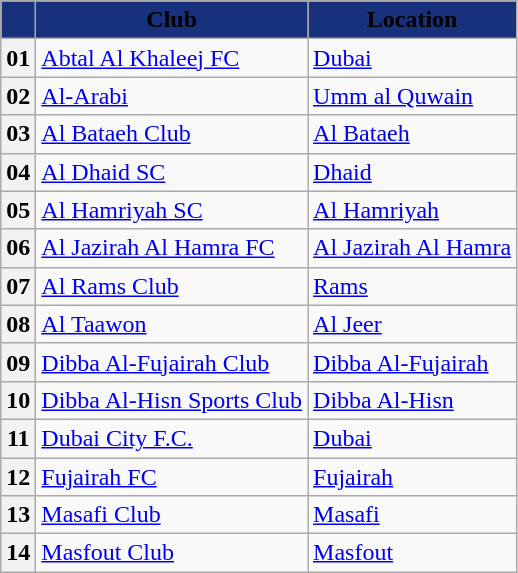<table class="wikitable sortable" style="text-align:left">
<tr>
<th style="background:#17317c;"></th>
<th style="background:#17317c;"><span>Club</span></th>
<th style="background:#17317c;"><span>Location</span></th>
</tr>
<tr>
<th>01</th>
<td><a href='#'>Abtal Al Khaleej FC</a></td>
<td><a href='#'>Dubai</a></td>
</tr>
<tr>
<th>02</th>
<td><a href='#'>Al-Arabi</a></td>
<td><a href='#'>Umm al Quwain</a></td>
</tr>
<tr>
<th>03</th>
<td><a href='#'>Al Bataeh Club</a></td>
<td><a href='#'>Al Bataeh</a></td>
</tr>
<tr>
<th>04</th>
<td><a href='#'>Al Dhaid SC</a></td>
<td><a href='#'>Dhaid</a></td>
</tr>
<tr>
<th>05</th>
<td><a href='#'>Al Hamriyah SC</a></td>
<td><a href='#'>Al Hamriyah</a></td>
</tr>
<tr>
<th>06</th>
<td><a href='#'>Al Jazirah Al Hamra FC</a></td>
<td><a href='#'>Al Jazirah Al Hamra</a></td>
</tr>
<tr>
<th>07</th>
<td><a href='#'>Al Rams Club</a></td>
<td><a href='#'>Rams</a></td>
</tr>
<tr>
<th>08</th>
<td><a href='#'>Al Taawon</a></td>
<td><a href='#'>Al Jeer</a></td>
</tr>
<tr>
<th>09</th>
<td><a href='#'>Dibba Al-Fujairah Club</a></td>
<td><a href='#'>Dibba Al-Fujairah</a></td>
</tr>
<tr>
<th>10</th>
<td><a href='#'>Dibba Al-Hisn Sports Club</a></td>
<td><a href='#'>Dibba Al-Hisn</a></td>
</tr>
<tr>
<th>11</th>
<td><a href='#'>Dubai City F.C.</a></td>
<td><a href='#'>Dubai</a></td>
</tr>
<tr>
<th>12</th>
<td><a href='#'>Fujairah FC</a></td>
<td><a href='#'>Fujairah</a></td>
</tr>
<tr>
<th>13</th>
<td><a href='#'>Masafi Club</a></td>
<td><a href='#'>Masafi</a></td>
</tr>
<tr>
<th>14</th>
<td><a href='#'>Masfout Club</a></td>
<td><a href='#'>Masfout</a></td>
</tr>
</table>
